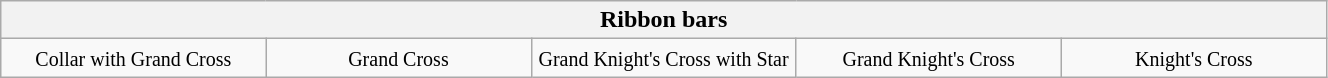<table class="wikitable" style="float:left; width:70%;">
<tr>
<th colspan=5>Ribbon bars</th>
</tr>
<tr>
<td style="vertical-align:top; width:20%; text-align:center;"><small>Collar with Grand Cross</small></td>
<td style="vertical-align:top; width:20%; text-align:center;"><small>Grand Cross</small></td>
<td style="vertical-align:top; width:20%; text-align:center;"><small>Grand Knight's Cross with Star</small></td>
<td style="vertical-align:top; width:20%; text-align:center;"><small>Grand Knight's Cross</small></td>
<td style="vertical-align:top; width:20%; text-align:center;"><small>Knight's Cross</small></td>
</tr>
</table>
